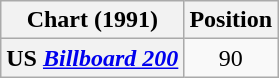<table class="wikitable plainrowheaders" style="text-align:center">
<tr>
<th scope="col">Chart (1991)</th>
<th scope="col">Position</th>
</tr>
<tr>
<th scope="row">US <em><a href='#'>Billboard 200</a></em></th>
<td>90</td>
</tr>
</table>
